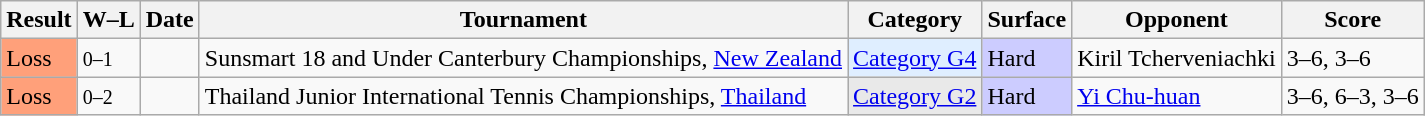<table class="sortable wikitable">
<tr>
<th>Result</th>
<th class="unsortable">W–L</th>
<th>Date</th>
<th>Tournament</th>
<th>Category</th>
<th>Surface</th>
<th>Opponent</th>
<th class="unsortable">Score</th>
</tr>
<tr>
<td bgcolor="FFA07A">Loss</td>
<td><small>0–1</small></td>
<td></td>
<td>Sunsmart 18 and Under Canterbury Championships, <a href='#'>New Zealand</a></td>
<td bgcolor="dfeeff"><a href='#'>Category G4</a></td>
<td bgcolor="CCCCFF">Hard</td>
<td> Kiril Tcherveniachki</td>
<td>3–6, 3–6</td>
</tr>
<tr>
<td bgcolor="FFA07A">Loss</td>
<td><small>0–2</small></td>
<td></td>
<td>Thailand Junior International Tennis Championships, <a href='#'>Thailand</a></td>
<td bgcolor="e9e9e9"><a href='#'>Category G2</a></td>
<td bgcolor="CCCCFF">Hard</td>
<td> <a href='#'>Yi Chu-huan</a></td>
<td>3–6, 6–3, 3–6</td>
</tr>
</table>
